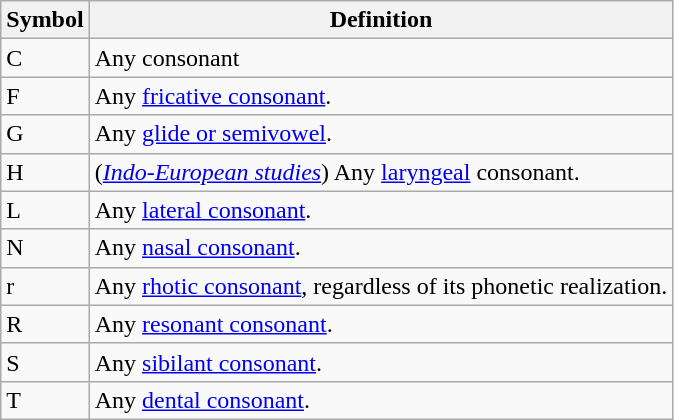<table class="wikitable">
<tr>
<th>Symbol</th>
<th>Definition</th>
</tr>
<tr>
<td>C</td>
<td>Any consonant</td>
</tr>
<tr>
<td>F</td>
<td>Any <a href='#'>fricative consonant</a>.</td>
</tr>
<tr>
<td>G</td>
<td>Any <a href='#'>glide or semivowel</a>.</td>
</tr>
<tr>
<td>H</td>
<td>(<em><a href='#'>Indo-European studies</a></em>) Any <a href='#'>laryngeal</a> consonant.</td>
</tr>
<tr>
<td>L</td>
<td>Any <a href='#'>lateral consonant</a>.</td>
</tr>
<tr>
<td>N</td>
<td>Any <a href='#'>nasal consonant</a>.</td>
</tr>
<tr>
<td>r</td>
<td>Any <a href='#'>rhotic consonant</a>, regardless of its phonetic realization.</td>
</tr>
<tr>
<td>R</td>
<td>Any <a href='#'>resonant consonant</a>.</td>
</tr>
<tr>
<td>S</td>
<td>Any <a href='#'>sibilant consonant</a>.</td>
</tr>
<tr>
<td>T</td>
<td>Any <a href='#'>dental consonant</a>.</td>
</tr>
</table>
